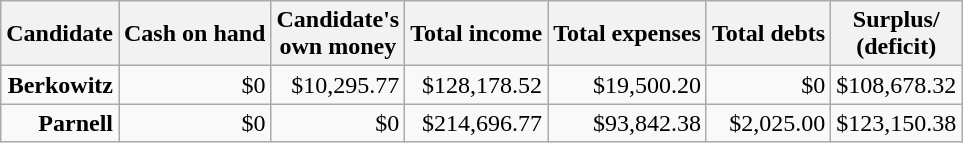<table class="wikitable">
<tr>
<th>Candidate</th>
<th>Cash on hand</th>
<th>Candidate's<br>own money</th>
<th>Total income</th>
<th>Total expenses</th>
<th>Total debts</th>
<th>Surplus/<br>(deficit)</th>
</tr>
<tr style="text-align:right;">
<td><strong>Berkowitz</strong></td>
<td>$0</td>
<td>$10,295.77</td>
<td>$128,178.52</td>
<td>$19,500.20</td>
<td>$0</td>
<td>$108,678.32</td>
</tr>
<tr style="text-align:right;">
<td><strong>Parnell</strong></td>
<td>$0</td>
<td>$0</td>
<td>$214,696.77</td>
<td>$93,842.38</td>
<td>$2,025.00</td>
<td>$123,150.38</td>
</tr>
</table>
